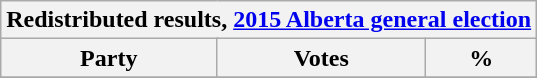<table class="wikitable">
<tr>
<th colspan="5" align=center>Redistributed results, <a href='#'>2015 Alberta general election</a></th>
</tr>
<tr>
<th colspan=2>Party</th>
<th>Votes</th>
<th>%</th>
</tr>
<tr>
</tr>
</table>
